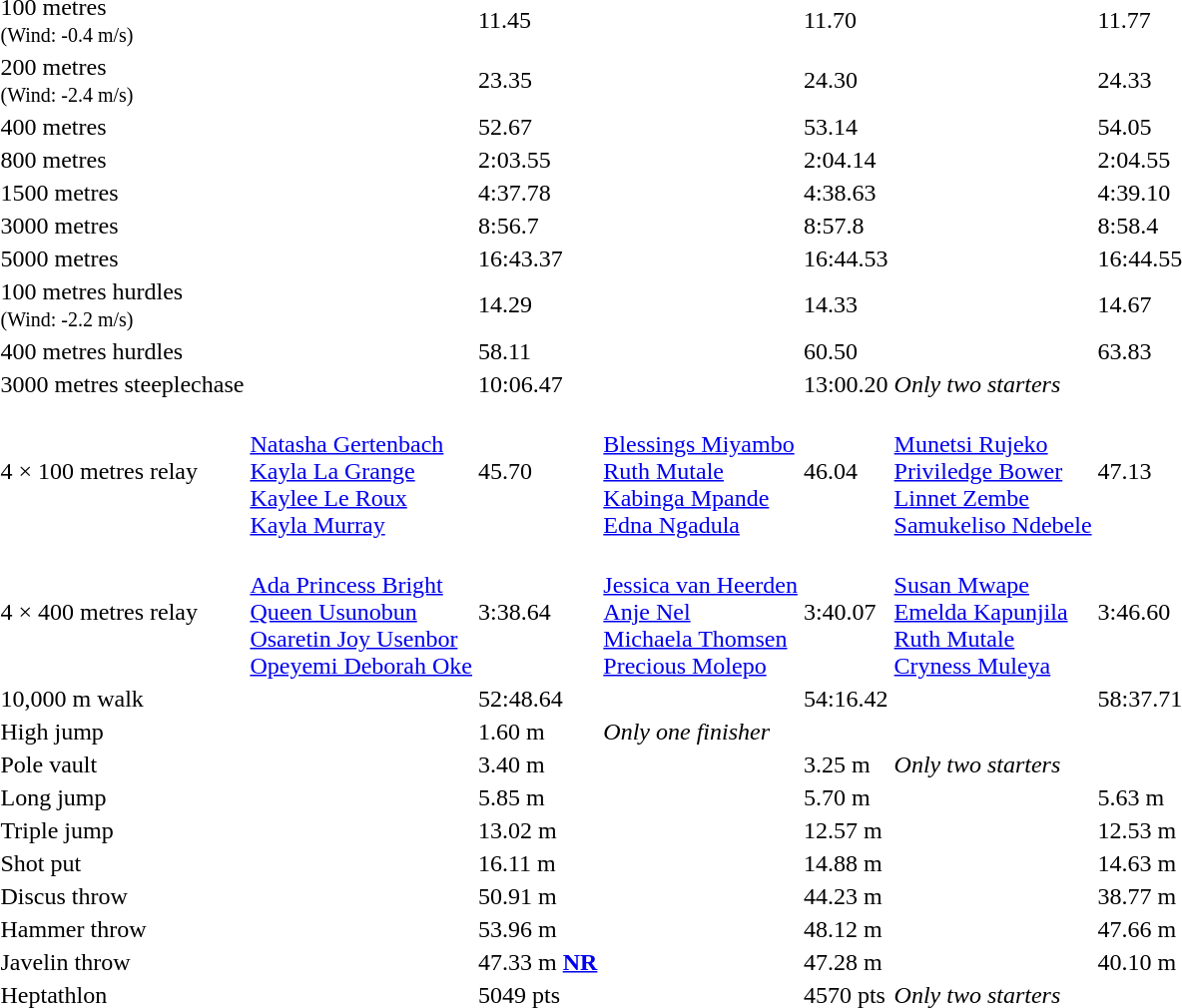<table>
<tr>
<td>100 metres<br><small>(Wind: -0.4 m/s)</small></td>
<td></td>
<td>11.45</td>
<td></td>
<td>11.70</td>
<td></td>
<td>11.77</td>
</tr>
<tr>
<td>200 metres <br><small>(Wind: -2.4 m/s)</small></td>
<td></td>
<td>23.35</td>
<td></td>
<td>24.30</td>
<td></td>
<td>24.33</td>
</tr>
<tr>
<td>400 metres</td>
<td></td>
<td>52.67</td>
<td></td>
<td>53.14</td>
<td></td>
<td>54.05</td>
</tr>
<tr>
<td>800 metres</td>
<td></td>
<td>2:03.55</td>
<td></td>
<td>2:04.14</td>
<td></td>
<td>2:04.55</td>
</tr>
<tr>
<td>1500 metres</td>
<td></td>
<td>4:37.78</td>
<td></td>
<td>4:38.63</td>
<td></td>
<td>4:39.10</td>
</tr>
<tr>
<td>3000 metres</td>
<td></td>
<td>8:56.7</td>
<td></td>
<td>8:57.8</td>
<td></td>
<td>8:58.4</td>
</tr>
<tr>
<td>5000 metres</td>
<td></td>
<td>16:43.37</td>
<td></td>
<td>16:44.53</td>
<td></td>
<td>16:44.55</td>
</tr>
<tr>
<td>100 metres hurdles<br><small>(Wind: -2.2 m/s)</small></td>
<td></td>
<td>14.29</td>
<td></td>
<td>14.33</td>
<td></td>
<td>14.67</td>
</tr>
<tr>
<td>400 metres hurdles</td>
<td></td>
<td>58.11</td>
<td></td>
<td>60.50</td>
<td></td>
<td>63.83</td>
</tr>
<tr>
<td>3000 metres steeplechase</td>
<td></td>
<td>10:06.47</td>
<td></td>
<td>13:00.20</td>
<td><em>Only two starters</em></td>
<td></td>
</tr>
<tr>
<td>4 × 100 metres relay</td>
<td><br><a href='#'>Natasha Gertenbach</a><br><a href='#'>Kayla La Grange</a><br><a href='#'>Kaylee Le Roux</a><br><a href='#'>Kayla Murray</a></td>
<td>45.70</td>
<td><br><a href='#'>Blessings Miyambo</a><br><a href='#'>Ruth Mutale</a><br><a href='#'>Kabinga Mpande</a><br><a href='#'>Edna Ngadula</a></td>
<td>46.04</td>
<td><br><a href='#'>Munetsi Rujeko</a><br><a href='#'>Priviledge Bower</a><br><a href='#'>Linnet Zembe</a><br><a href='#'>Samukeliso Ndebele</a></td>
<td>47.13</td>
</tr>
<tr>
<td>4 × 400 metres relay</td>
<td><br><a href='#'>Ada Princess Bright</a><br><a href='#'>Queen Usunobun</a><br><a href='#'>Osaretin Joy Usenbor</a><br><a href='#'>Opeyemi Deborah Oke</a></td>
<td>3:38.64</td>
<td><br><a href='#'>Jessica van Heerden</a><br><a href='#'>Anje Nel</a><br><a href='#'>Michaela Thomsen</a><br><a href='#'>Precious Molepo</a></td>
<td>3:40.07</td>
<td><br><a href='#'>Susan Mwape</a><br><a href='#'>Emelda Kapunjila</a><br><a href='#'>Ruth Mutale</a><br><a href='#'>Cryness Muleya</a></td>
<td>3:46.60</td>
</tr>
<tr>
<td>10,000 m walk</td>
<td></td>
<td>52:48.64</td>
<td></td>
<td>54:16.42</td>
<td></td>
<td>58:37.71</td>
</tr>
<tr>
<td>High jump</td>
<td></td>
<td>1.60 m</td>
<td colspan=4><em>Only one finisher</em></td>
</tr>
<tr>
<td>Pole vault</td>
<td></td>
<td>3.40 m</td>
<td></td>
<td>3.25 m</td>
<td colspan=2><em>Only two starters</em></td>
</tr>
<tr>
<td>Long jump</td>
<td></td>
<td>5.85 m</td>
<td></td>
<td>5.70 m</td>
<td></td>
<td>5.63 m</td>
</tr>
<tr>
<td>Triple jump</td>
<td></td>
<td>13.02 m</td>
<td></td>
<td>12.57 m</td>
<td></td>
<td>12.53 m</td>
</tr>
<tr>
<td>Shot put</td>
<td></td>
<td>16.11 m</td>
<td></td>
<td>14.88 m</td>
<td></td>
<td>14.63 m</td>
</tr>
<tr>
<td>Discus throw</td>
<td></td>
<td>50.91 m</td>
<td></td>
<td>44.23 m</td>
<td></td>
<td>38.77 m</td>
</tr>
<tr>
<td>Hammer throw</td>
<td></td>
<td>53.96 m</td>
<td></td>
<td>48.12 m</td>
<td></td>
<td>47.66 m</td>
</tr>
<tr>
<td>Javelin throw</td>
<td></td>
<td>47.33 m <strong><a href='#'>NR</a></strong></td>
<td></td>
<td>47.28 m</td>
<td></td>
<td>40.10 m</td>
</tr>
<tr>
<td>Heptathlon</td>
<td></td>
<td>5049 pts</td>
<td></td>
<td>4570 pts</td>
<td colspan=2><em>Only two starters</em></td>
</tr>
</table>
